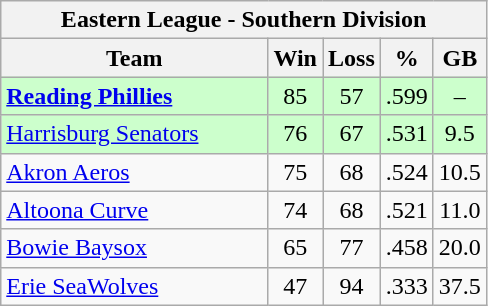<table class="wikitable">
<tr>
<th colspan="5">Eastern League - Southern Division</th>
</tr>
<tr>
<th width="55%">Team</th>
<th>Win</th>
<th>Loss</th>
<th>%</th>
<th>GB</th>
</tr>
<tr align=center bgcolor="#CCFFCC">
<td align=left><strong><a href='#'>Reading Phillies</a></strong></td>
<td>85</td>
<td>57</td>
<td>.599</td>
<td>–</td>
</tr>
<tr align=center bgcolor="#CCFFCC">
<td align=left><a href='#'>Harrisburg Senators</a></td>
<td>76</td>
<td>67</td>
<td>.531</td>
<td>9.5</td>
</tr>
<tr align=center>
<td align=left><a href='#'>Akron Aeros</a></td>
<td>75</td>
<td>68</td>
<td>.524</td>
<td>10.5</td>
</tr>
<tr align=center>
<td align=left><a href='#'>Altoona Curve</a></td>
<td>74</td>
<td>68</td>
<td>.521</td>
<td>11.0</td>
</tr>
<tr align=center>
<td align=left><a href='#'>Bowie Baysox</a></td>
<td>65</td>
<td>77</td>
<td>.458</td>
<td>20.0</td>
</tr>
<tr align=center>
<td align=left><a href='#'>Erie SeaWolves</a></td>
<td>47</td>
<td>94</td>
<td>.333</td>
<td>37.5</td>
</tr>
</table>
